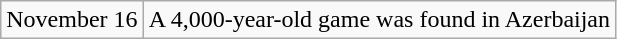<table class="wikitable">
<tr>
<td>November 16</td>
<td>A 4,000-year-old game was found in Azerbaijan</td>
</tr>
</table>
